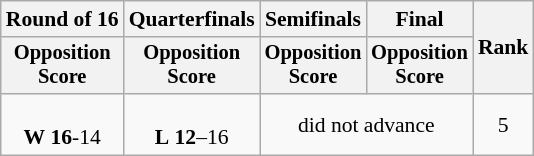<table class=wikitable style="font-size:90%">
<tr>
<th>Round of 16</th>
<th>Quarterfinals</th>
<th>Semifinals</th>
<th>Final</th>
<th rowspan=2>Rank</th>
</tr>
<tr style="font-size:95%">
<th>Opposition<br>Score</th>
<th>Opposition<br>Score</th>
<th>Opposition<br>Score</th>
<th>Opposition<br>Score</th>
</tr>
<tr align=center>
<td><br><strong>W</strong>  <strong>16</strong>-14</td>
<td><br><strong>L</strong>  <strong>12</strong>–16</td>
<td colspan=2>did not advance</td>
<td>5</td>
</tr>
</table>
